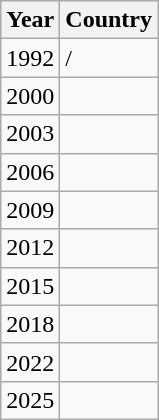<table class="wikitable sortable">
<tr>
<th>Year</th>
<th>Country</th>
</tr>
<tr>
<td>1992</td>
<td> / </td>
</tr>
<tr>
<td>2000</td>
<td></td>
</tr>
<tr>
<td>2003</td>
<td></td>
</tr>
<tr>
<td>2006</td>
<td></td>
</tr>
<tr>
<td>2009</td>
<td></td>
</tr>
<tr>
<td>2012</td>
<td></td>
</tr>
<tr>
<td>2015</td>
<td></td>
</tr>
<tr>
<td>2018</td>
<td></td>
</tr>
<tr>
<td>2022</td>
<td></td>
</tr>
<tr>
<td>2025</td>
<td></td>
</tr>
</table>
